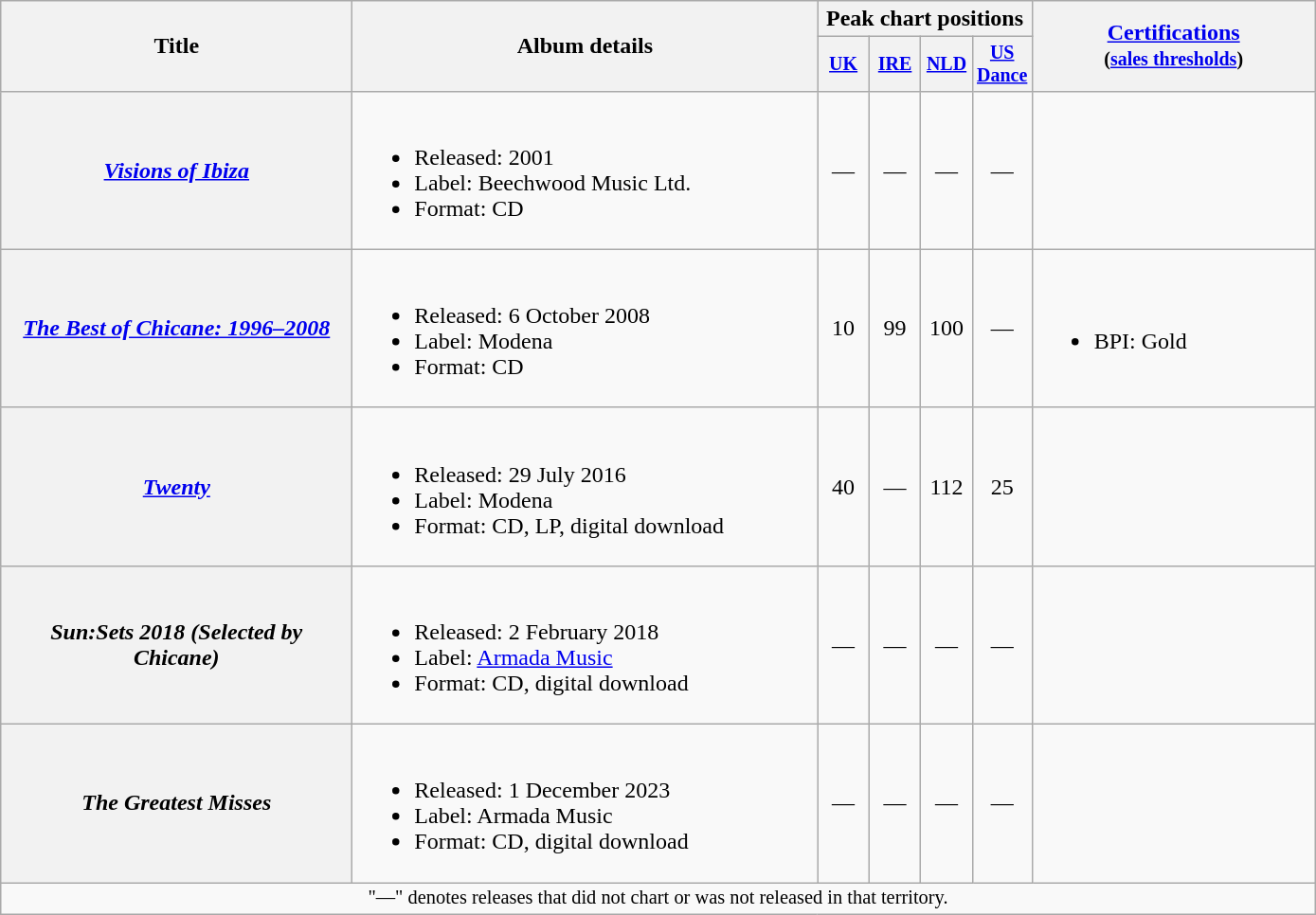<table class="wikitable plainrowheaders">
<tr>
<th rowspan="2" style="width:15em;">Title</th>
<th rowspan="2" style="width:20em;">Album details</th>
<th colspan="4">Peak chart positions</th>
<th rowspan="2" style="width:12em;"><a href='#'>Certifications</a><br><small>(<a href='#'>sales thresholds</a>)</small></th>
</tr>
<tr style="font-size:smaller;">
<th width="30"><a href='#'>UK</a><br></th>
<th width="30"><a href='#'>IRE</a><br></th>
<th width="30"><a href='#'>NLD</a><br></th>
<th width="30"><a href='#'>US<br>Dance</a><br></th>
</tr>
<tr>
<th scope="row"><em><a href='#'>Visions of Ibiza</a></em></th>
<td><br><ul><li>Released: 2001</li><li>Label: Beechwood Music Ltd.</li><li>Format: CD</li></ul></td>
<td align="center">—</td>
<td align="center">—</td>
<td align="center">—</td>
<td align="center">—</td>
<td></td>
</tr>
<tr>
<th scope="row"><em><a href='#'>The Best of Chicane: 1996–2008</a></em></th>
<td><br><ul><li>Released: 6 October 2008</li><li>Label: Modena</li><li>Format: CD</li></ul></td>
<td align="center">10</td>
<td align="center">99</td>
<td align="center">100</td>
<td align="center">—</td>
<td><br><ul><li>BPI: Gold</li></ul></td>
</tr>
<tr>
<th scope="row"><em><a href='#'>Twenty</a></em></th>
<td><br><ul><li>Released: 29 July 2016</li><li>Label: Modena</li><li>Format: CD, LP, digital download</li></ul></td>
<td align="center">40</td>
<td align="center">—</td>
<td align="center">112</td>
<td align="center">25</td>
<td></td>
</tr>
<tr>
<th scope="row"><em>Sun:Sets 2018 (Selected by Chicane)</em></th>
<td><br><ul><li>Released: 2 February 2018</li><li>Label: <a href='#'>Armada Music</a></li><li>Format: CD, digital download</li></ul></td>
<td align="center">—</td>
<td align="center">—</td>
<td align="center">—</td>
<td align="center">—</td>
<td></td>
</tr>
<tr>
<th scope="row"><em>The Greatest Misses</em></th>
<td><br><ul><li>Released: 1 December 2023</li><li>Label: Armada Music</li><li>Format: CD, digital download</li></ul></td>
<td align="center">—</td>
<td align="center">—</td>
<td align="center">—</td>
<td align="center">—</td>
<td></td>
</tr>
<tr>
<td colspan="20" style="font-size: 85%" align=center>"—" denotes releases that did not chart or was not released in that territory.</td>
</tr>
</table>
